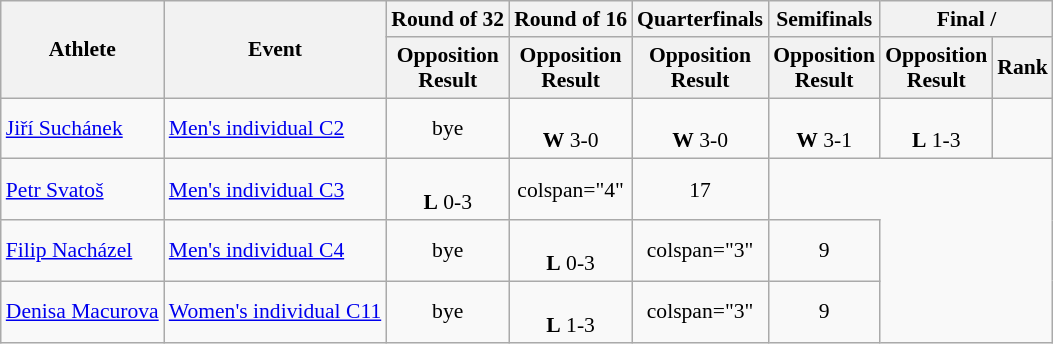<table class=wikitable style="font-size:90%">
<tr align=center>
<th rowspan="2">Athlete</th>
<th rowspan="2">Event</th>
<th>Round of 32</th>
<th>Round of 16</th>
<th>Quarterfinals</th>
<th>Semifinals</th>
<th colspan="2">Final / </th>
</tr>
<tr>
<th>Opposition<br>Result</th>
<th>Opposition<br>Result</th>
<th>Opposition<br>Result</th>
<th>Opposition<br>Result</th>
<th>Opposition<br>Result</th>
<th>Rank</th>
</tr>
<tr align=center>
<td align=left><a href='#'>Jiří Suchánek</a></td>
<td align=left><a href='#'>Men's individual C2</a></td>
<td>bye</td>
<td><br><strong>W</strong> 3-0</td>
<td><br><strong>W</strong> 3-0</td>
<td><br><strong>W</strong> 3-1</td>
<td><br><strong>L</strong> 1-3</td>
<td></td>
</tr>
<tr align=center>
<td align=left><a href='#'>Petr Svatoš</a></td>
<td align=left><a href='#'>Men's individual C3</a></td>
<td><br><strong>L</strong> 0-3</td>
<td>colspan="4" </td>
<td>17</td>
</tr>
<tr align=center>
<td align=left><a href='#'>Filip Nacházel</a></td>
<td align=left><a href='#'>Men's individual C4</a></td>
<td>bye</td>
<td><br><strong>L</strong> 0-3</td>
<td>colspan="3" </td>
<td>9</td>
</tr>
<tr align=center>
<td align=left><a href='#'>Denisa Macurova</a></td>
<td align=left><a href='#'>Women's individual C11</a></td>
<td>bye</td>
<td><br><strong>L</strong> 1-3</td>
<td>colspan="3" </td>
<td>9</td>
</tr>
</table>
